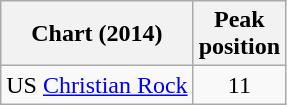<table class="wikitable sortable">
<tr>
<th>Chart (2014)</th>
<th>Peak<br>position</th>
</tr>
<tr>
<td>US <a href='#'>Christian Rock</a></td>
<td align="center">11</td>
</tr>
</table>
